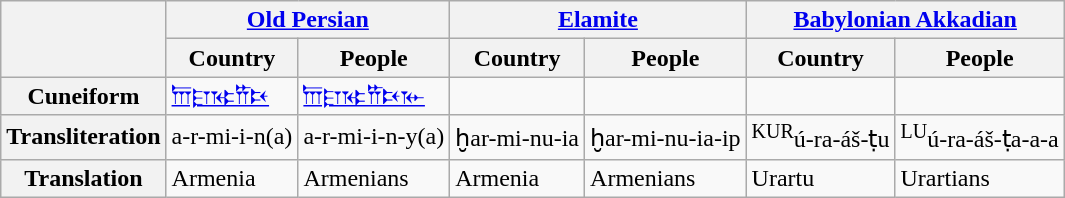<table class="wikitable">
<tr>
<th rowspan="2"></th>
<th colspan="2"><a href='#'>Old Persian</a></th>
<th colspan="2"><a href='#'>Elamite</a></th>
<th colspan="2"><a href='#'>Babylonian Akkadian</a></th>
</tr>
<tr>
<th>Country</th>
<th>People</th>
<th>Country</th>
<th>People</th>
<th>Country</th>
<th>People</th>
</tr>
<tr>
<th>Cuneiform</th>
<td><a href='#'>𐎠𐎼𐎷𐎡𐎴</a></td>
<td><a href='#'>𐎠𐎼𐎷𐎡𐎴𐎹</a></td>
<td></td>
<td></td>
<td></td>
<td></td>
</tr>
<tr>
<th>Transliteration</th>
<td>a-r-mi-i-n(a)</td>
<td>a-r-mi-i-n-y(a)</td>
<td>ḫar-mi-nu-ia</td>
<td>ḫar-mi-nu-ia-ip</td>
<td><sup>KUR</sup>ú-ra-áš-ṭu</td>
<td><sup>LU</sup>ú-ra-áš-ṭa-a-a</td>
</tr>
<tr>
<th>Translation</th>
<td>Armenia</td>
<td>Armenians</td>
<td>Armenia</td>
<td>Armenians</td>
<td>Urartu</td>
<td>Urartians</td>
</tr>
</table>
